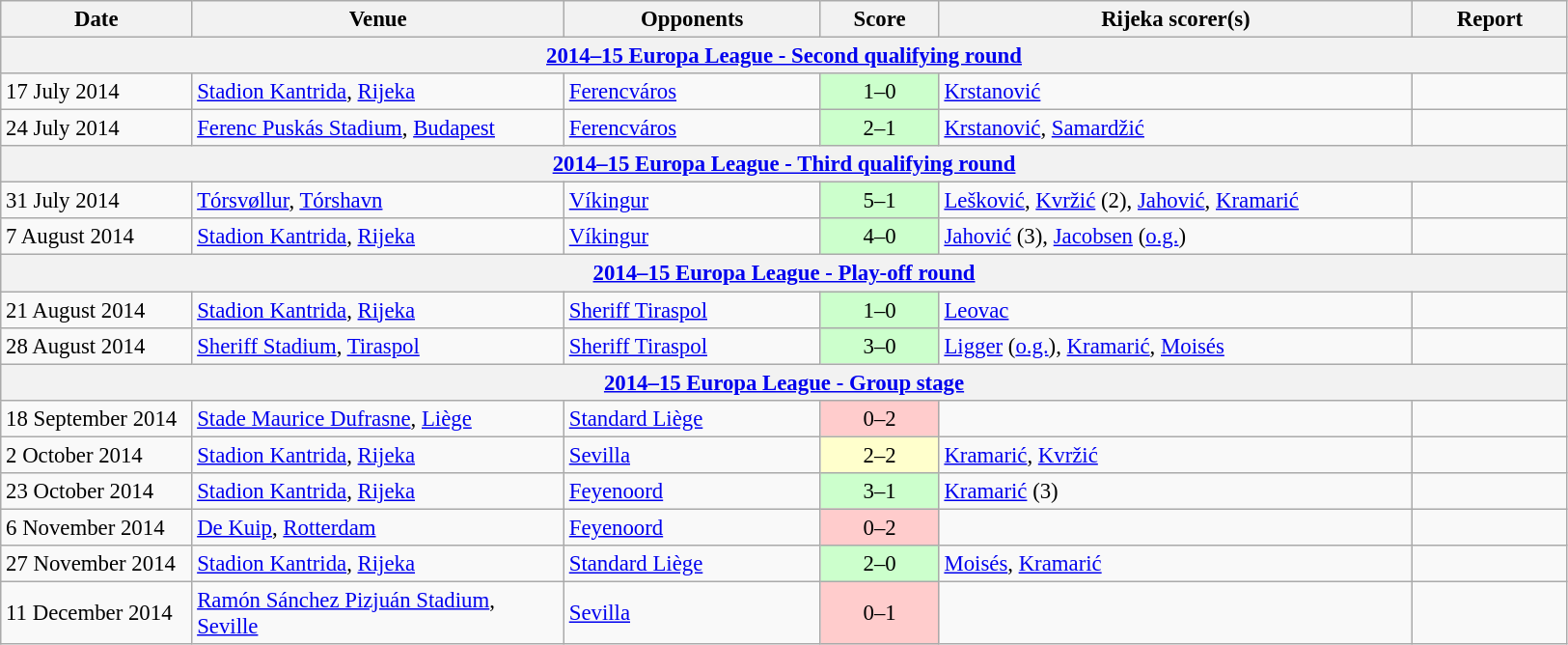<table class="wikitable" style="font-size:95%;">
<tr>
<th width=125>Date</th>
<th width=250>Venue</th>
<th width=170>Opponents</th>
<th width= 75>Score</th>
<th width=320>Rijeka scorer(s)</th>
<th width=100>Report</th>
</tr>
<tr>
<th colspan=7><a href='#'>2014–15 Europa League - Second qualifying round</a></th>
</tr>
<tr>
<td>17 July 2014</td>
<td><a href='#'>Stadion Kantrida</a>, <a href='#'>Rijeka</a></td>
<td> <a href='#'>Ferencváros</a></td>
<td align=center bgcolor=#CCFFCC>1–0</td>
<td><a href='#'>Krstanović</a></td>
<td></td>
</tr>
<tr>
<td>24 July 2014</td>
<td><a href='#'>Ferenc Puskás Stadium</a>, <a href='#'>Budapest</a></td>
<td> <a href='#'>Ferencváros</a></td>
<td align=center bgcolor=#CCFFCC>2–1</td>
<td><a href='#'>Krstanović</a>, <a href='#'>Samardžić</a></td>
<td></td>
</tr>
<tr>
<th colspan=7><a href='#'>2014–15 Europa League - Third qualifying round</a></th>
</tr>
<tr>
<td>31 July 2014</td>
<td><a href='#'>Tórsvøllur</a>, <a href='#'>Tórshavn</a></td>
<td> <a href='#'>Víkingur</a></td>
<td align=center bgcolor=#CCFFCC>5–1</td>
<td><a href='#'>Lešković</a>, <a href='#'>Kvržić</a> (2), <a href='#'>Jahović</a>, <a href='#'>Kramarić</a></td>
<td></td>
</tr>
<tr>
<td>7 August 2014</td>
<td><a href='#'>Stadion Kantrida</a>, <a href='#'>Rijeka</a></td>
<td> <a href='#'>Víkingur</a></td>
<td align=center bgcolor=#CCFFCC>4–0</td>
<td><a href='#'>Jahović</a> (3), <a href='#'>Jacobsen</a> (<a href='#'>o.g.</a>)</td>
<td></td>
</tr>
<tr>
<th colspan=7><a href='#'>2014–15 Europa League - Play-off round</a></th>
</tr>
<tr>
<td>21 August 2014</td>
<td><a href='#'>Stadion Kantrida</a>, <a href='#'>Rijeka</a></td>
<td> <a href='#'>Sheriff Tiraspol</a></td>
<td align=center bgcolor=#CCFFCC>1–0</td>
<td><a href='#'>Leovac</a></td>
<td></td>
</tr>
<tr>
<td>28 August 2014</td>
<td><a href='#'>Sheriff Stadium</a>, <a href='#'>Tiraspol</a></td>
<td> <a href='#'>Sheriff Tiraspol</a></td>
<td align=center bgcolor=#CCFFCC>3–0</td>
<td><a href='#'>Ligger</a> (<a href='#'>o.g.</a>), <a href='#'>Kramarić</a>, <a href='#'>Moisés</a></td>
<td></td>
</tr>
<tr>
<th colspan=7><a href='#'>2014–15 Europa League - Group stage</a></th>
</tr>
<tr>
<td>18 September 2014</td>
<td><a href='#'>Stade Maurice Dufrasne</a>, <a href='#'>Liège</a></td>
<td> <a href='#'>Standard Liège</a></td>
<td align=center bgcolor=#FFCCCC>0–2</td>
<td></td>
<td></td>
</tr>
<tr>
<td>2 October 2014</td>
<td><a href='#'>Stadion Kantrida</a>, <a href='#'>Rijeka</a></td>
<td> <a href='#'>Sevilla</a></td>
<td align=center bgcolor=#FFFFCC>2–2</td>
<td><a href='#'>Kramarić</a>, <a href='#'>Kvržić</a></td>
<td></td>
</tr>
<tr>
<td>23 October 2014</td>
<td><a href='#'>Stadion Kantrida</a>, <a href='#'>Rijeka</a></td>
<td> <a href='#'>Feyenoord</a></td>
<td align=center bgcolor=#CCFFCC>3–1</td>
<td><a href='#'>Kramarić</a> (3)</td>
<td></td>
</tr>
<tr>
<td>6 November 2014</td>
<td><a href='#'>De Kuip</a>, <a href='#'>Rotterdam</a></td>
<td> <a href='#'>Feyenoord</a></td>
<td align=center bgcolor=#FFCCCC>0–2</td>
<td></td>
<td></td>
</tr>
<tr>
<td>27 November 2014</td>
<td><a href='#'>Stadion Kantrida</a>, <a href='#'>Rijeka</a></td>
<td> <a href='#'>Standard Liège</a></td>
<td align=center bgcolor=#CCFFCC>2–0</td>
<td><a href='#'>Moisés</a>, <a href='#'>Kramarić</a></td>
<td></td>
</tr>
<tr>
<td>11 December 2014</td>
<td><a href='#'>Ramón Sánchez Pizjuán Stadium</a>, <a href='#'>Seville</a></td>
<td> <a href='#'>Sevilla</a></td>
<td align=center bgcolor=#FFCCCC>0–1</td>
<td></td>
<td></td>
</tr>
</table>
